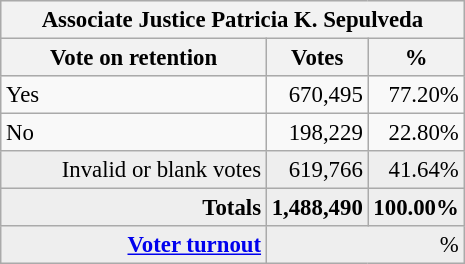<table class="wikitable" style="font-size: 95%;">
<tr style="background-color:#E9E9E9">
<th colspan=7>Associate Justice Patricia K. Sepulveda</th>
</tr>
<tr style="background-color:#E9E9E9">
<th style="width: 170px">Vote on retention</th>
<th style="width: 50px">Votes</th>
<th style="width: 40px">%</th>
</tr>
<tr>
<td>Yes</td>
<td align="right">670,495</td>
<td align="right">77.20%</td>
</tr>
<tr>
<td>No</td>
<td align="right">198,229</td>
<td align="right">22.80%</td>
</tr>
<tr bgcolor="#EEEEEE">
<td align="right">Invalid or blank votes</td>
<td align="right">619,766</td>
<td align="right">41.64%</td>
</tr>
<tr bgcolor="#EEEEEE">
<td align="right"><strong>Totals</strong></td>
<td align="right"><strong>1,488,490</strong></td>
<td align="right"><strong>100.00%</strong></td>
</tr>
<tr bgcolor="#EEEEEE">
<td align="right"><strong><a href='#'>Voter turnout</a></strong></td>
<td colspan="2" align="right">%</td>
</tr>
</table>
